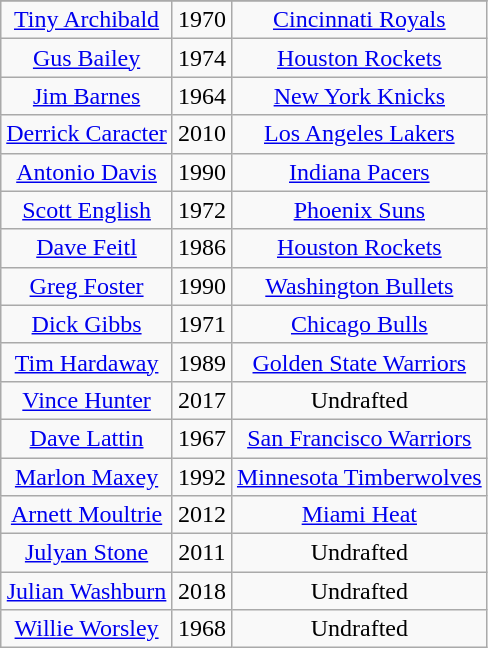<table class="wikitable">
<tr>
</tr>
<tr align="center">
<td><a href='#'>Tiny Archibald</a></td>
<td>1970</td>
<td><a href='#'>Cincinnati Royals</a></td>
</tr>
<tr align="center">
<td><a href='#'>Gus Bailey</a></td>
<td>1974</td>
<td><a href='#'>Houston Rockets</a></td>
</tr>
<tr align="center">
<td><a href='#'>Jim Barnes</a></td>
<td>1964</td>
<td><a href='#'>New York Knicks</a></td>
</tr>
<tr align="center">
<td><a href='#'>Derrick Caracter</a></td>
<td>2010</td>
<td><a href='#'>Los Angeles Lakers</a></td>
</tr>
<tr align="center">
<td><a href='#'>Antonio Davis</a></td>
<td>1990</td>
<td><a href='#'>Indiana Pacers</a></td>
</tr>
<tr align="center">
<td><a href='#'>Scott English</a></td>
<td>1972</td>
<td><a href='#'>Phoenix Suns</a></td>
</tr>
<tr align="center">
<td><a href='#'>Dave Feitl</a></td>
<td>1986</td>
<td><a href='#'>Houston Rockets</a></td>
</tr>
<tr align="center">
<td><a href='#'>Greg Foster</a></td>
<td>1990</td>
<td><a href='#'>Washington Bullets</a></td>
</tr>
<tr align="center">
<td><a href='#'>Dick Gibbs</a></td>
<td>1971</td>
<td><a href='#'>Chicago Bulls</a></td>
</tr>
<tr align="center">
<td><a href='#'>Tim Hardaway</a></td>
<td>1989</td>
<td><a href='#'>Golden State Warriors</a></td>
</tr>
<tr align="center">
<td><a href='#'>Vince Hunter</a></td>
<td>2017</td>
<td>Undrafted</td>
</tr>
<tr align="center">
<td><a href='#'>Dave Lattin</a></td>
<td>1967</td>
<td><a href='#'>San Francisco Warriors</a></td>
</tr>
<tr align="center">
<td><a href='#'>Marlon Maxey</a></td>
<td>1992</td>
<td><a href='#'>Minnesota Timberwolves</a></td>
</tr>
<tr align="center">
<td><a href='#'>Arnett Moultrie</a></td>
<td>2012</td>
<td><a href='#'>Miami Heat</a></td>
</tr>
<tr align="center">
<td><a href='#'>Julyan Stone</a></td>
<td>2011</td>
<td>Undrafted</td>
</tr>
<tr align="center">
<td><a href='#'>Julian Washburn</a></td>
<td>2018</td>
<td>Undrafted</td>
</tr>
<tr align="center">
<td><a href='#'>Willie Worsley</a></td>
<td>1968</td>
<td>Undrafted</td>
</tr>
</table>
